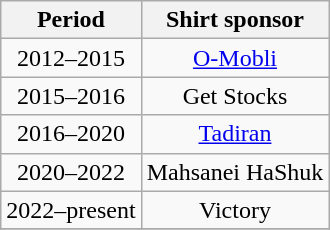<table class="wikitable" style="text-align:center;">
<tr style="color:Black;">
<th style="background:#White;">Period</th>
<th style="background:#White;">Shirt sponsor</th>
</tr>
<tr>
<td>2012–2015</td>
<td><a href='#'>O-Mobli</a></td>
</tr>
<tr>
<td>2015–2016</td>
<td>Get Stocks</td>
</tr>
<tr>
<td>2016–2020</td>
<td><a href='#'>Tadiran</a></td>
</tr>
<tr>
<td>2020–2022</td>
<td>Mahsanei HaShuk</td>
</tr>
<tr>
<td>2022–present</td>
<td>Victory</td>
</tr>
<tr>
</tr>
</table>
